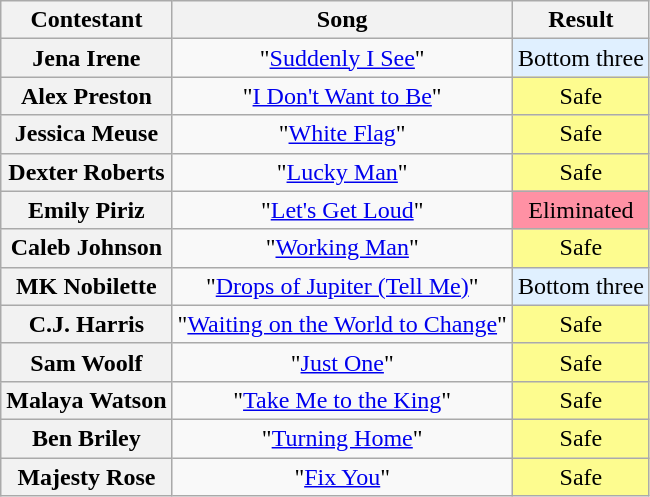<table class="wikitable unsortable" style="text-align:center;">
<tr>
<th scope="col">Contestant</th>
<th scope="col">Song</th>
<th scope="col">Result</th>
</tr>
<tr>
<th scope="row">Jena Irene</th>
<td>"<a href='#'>Suddenly I See</a>"</td>
<td bgcolor="E0F0FF">Bottom three</td>
</tr>
<tr>
<th scope="row">Alex Preston</th>
<td>"<a href='#'>I Don't Want to Be</a>"</td>
<td style="background:#fdfc8f;">Safe</td>
</tr>
<tr>
<th scope="row">Jessica Meuse</th>
<td>"<a href='#'>White Flag</a>"</td>
<td style="background:#fdfc8f;">Safe</td>
</tr>
<tr>
<th scope="row">Dexter Roberts</th>
<td>"<a href='#'>Lucky Man</a>"</td>
<td style="background:#fdfc8f;">Safe</td>
</tr>
<tr>
<th scope="row">Emily Piriz</th>
<td>"<a href='#'>Let's Get Loud</a>"</td>
<td bgcolor="FF91A4">Eliminated</td>
</tr>
<tr>
<th scope="row">Caleb Johnson</th>
<td>"<a href='#'>Working Man</a>"</td>
<td style="background:#fdfc8f;">Safe</td>
</tr>
<tr>
<th scope="row">MK Nobilette</th>
<td>"<a href='#'>Drops of Jupiter (Tell Me)</a>"</td>
<td bgcolor="E0F0FF">Bottom three</td>
</tr>
<tr>
<th scope="row">C.J. Harris</th>
<td>"<a href='#'>Waiting on the World to Change</a>"</td>
<td style="background:#fdfc8f;">Safe</td>
</tr>
<tr>
<th scope="row">Sam Woolf</th>
<td>"<a href='#'>Just One</a>"</td>
<td style="background:#fdfc8f;">Safe</td>
</tr>
<tr>
<th scope="row">Malaya Watson</th>
<td>"<a href='#'>Take Me to the King</a>"</td>
<td style="background:#fdfc8f;">Safe</td>
</tr>
<tr>
<th scope="row">Ben Briley</th>
<td>"<a href='#'>Turning Home</a>"</td>
<td style="background:#fdfc8f;">Safe</td>
</tr>
<tr>
<th scope="row">Majesty Rose</th>
<td>"<a href='#'>Fix You</a>"</td>
<td style="background:#fdfc8f;">Safe</td>
</tr>
</table>
